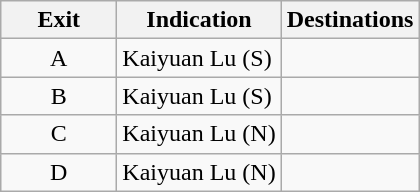<table class="wikitable">
<tr>
<th style="width:70px">Exit</th>
<th>Indication</th>
<th>Destinations</th>
</tr>
<tr>
<td align="center">A</td>
<td>Kaiyuan Lu (S)</td>
<td></td>
</tr>
<tr>
<td align="center">B</td>
<td>Kaiyuan Lu (S)</td>
<td></td>
</tr>
<tr>
<td align="center">C</td>
<td>Kaiyuan Lu (N)</td>
<td></td>
</tr>
<tr>
<td align="center">D</td>
<td>Kaiyuan Lu (N)</td>
<td></td>
</tr>
</table>
